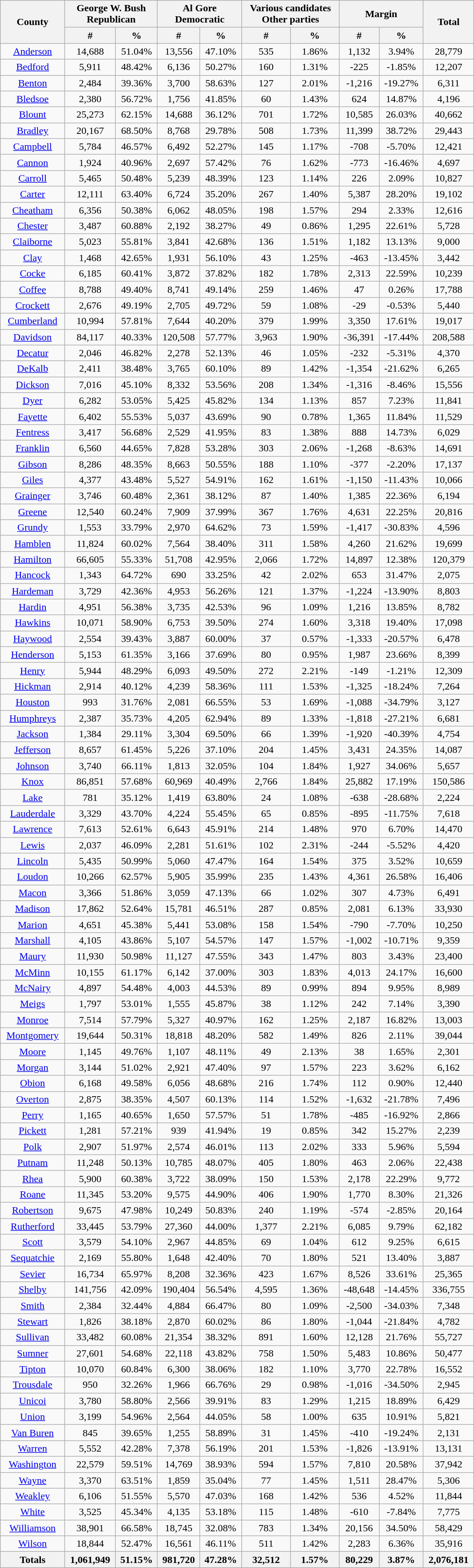<table width="60%" class="wikitable sortable">
<tr>
<th rowspan="2">County</th>
<th colspan="2">George W. Bush<br>Republican</th>
<th colspan="2">Al Gore<br>Democratic</th>
<th colspan="2">Various candidates<br>Other parties</th>
<th colspan="2">Margin</th>
<th rowspan="2">Total</th>
</tr>
<tr>
<th style="text-align:center;" data-sort-type="number">#</th>
<th style="text-align:center;" data-sort-type="number">%</th>
<th style="text-align:center;" data-sort-type="number">#</th>
<th style="text-align:center;" data-sort-type="number">%</th>
<th style="text-align:center;" data-sort-type="number">#</th>
<th style="text-align:center;" data-sort-type="number">%</th>
<th style="text-align:center;" data-sort-type="number">#</th>
<th style="text-align:center;" data-sort-type="number">%</th>
</tr>
<tr style="text-align:center;">
<td><a href='#'>Anderson</a></td>
<td>14,688</td>
<td>51.04%</td>
<td>13,556</td>
<td>47.10%</td>
<td>535</td>
<td>1.86%</td>
<td>1,132</td>
<td>3.94%</td>
<td>28,779</td>
</tr>
<tr style="text-align:center;">
<td><a href='#'>Bedford</a></td>
<td>5,911</td>
<td>48.42%</td>
<td>6,136</td>
<td>50.27%</td>
<td>160</td>
<td>1.31%</td>
<td>-225</td>
<td>-1.85%</td>
<td>12,207</td>
</tr>
<tr style="text-align:center;">
<td><a href='#'>Benton</a></td>
<td>2,484</td>
<td>39.36%</td>
<td>3,700</td>
<td>58.63%</td>
<td>127</td>
<td>2.01%</td>
<td>-1,216</td>
<td>-19.27%</td>
<td>6,311</td>
</tr>
<tr style="text-align:center;">
<td><a href='#'>Bledsoe</a></td>
<td>2,380</td>
<td>56.72%</td>
<td>1,756</td>
<td>41.85%</td>
<td>60</td>
<td>1.43%</td>
<td>624</td>
<td>14.87%</td>
<td>4,196</td>
</tr>
<tr style="text-align:center;">
<td><a href='#'>Blount</a></td>
<td>25,273</td>
<td>62.15%</td>
<td>14,688</td>
<td>36.12%</td>
<td>701</td>
<td>1.72%</td>
<td>10,585</td>
<td>26.03%</td>
<td>40,662</td>
</tr>
<tr style="text-align:center;">
<td><a href='#'>Bradley</a></td>
<td>20,167</td>
<td>68.50%</td>
<td>8,768</td>
<td>29.78%</td>
<td>508</td>
<td>1.73%</td>
<td>11,399</td>
<td>38.72%</td>
<td>29,443</td>
</tr>
<tr style="text-align:center;">
<td><a href='#'>Campbell</a></td>
<td>5,784</td>
<td>46.57%</td>
<td>6,492</td>
<td>52.27%</td>
<td>145</td>
<td>1.17%</td>
<td>-708</td>
<td>-5.70%</td>
<td>12,421</td>
</tr>
<tr style="text-align:center;">
<td><a href='#'>Cannon</a></td>
<td>1,924</td>
<td>40.96%</td>
<td>2,697</td>
<td>57.42%</td>
<td>76</td>
<td>1.62%</td>
<td>-773</td>
<td>-16.46%</td>
<td>4,697</td>
</tr>
<tr style="text-align:center;">
<td><a href='#'>Carroll</a></td>
<td>5,465</td>
<td>50.48%</td>
<td>5,239</td>
<td>48.39%</td>
<td>123</td>
<td>1.14%</td>
<td>226</td>
<td>2.09%</td>
<td>10,827</td>
</tr>
<tr style="text-align:center;">
<td><a href='#'>Carter</a></td>
<td>12,111</td>
<td>63.40%</td>
<td>6,724</td>
<td>35.20%</td>
<td>267</td>
<td>1.40%</td>
<td>5,387</td>
<td>28.20%</td>
<td>19,102</td>
</tr>
<tr style="text-align:center;">
<td><a href='#'>Cheatham</a></td>
<td>6,356</td>
<td>50.38%</td>
<td>6,062</td>
<td>48.05%</td>
<td>198</td>
<td>1.57%</td>
<td>294</td>
<td>2.33%</td>
<td>12,616</td>
</tr>
<tr style="text-align:center;">
<td><a href='#'>Chester</a></td>
<td>3,487</td>
<td>60.88%</td>
<td>2,192</td>
<td>38.27%</td>
<td>49</td>
<td>0.86%</td>
<td>1,295</td>
<td>22.61%</td>
<td>5,728</td>
</tr>
<tr style="text-align:center;">
<td><a href='#'>Claiborne</a></td>
<td>5,023</td>
<td>55.81%</td>
<td>3,841</td>
<td>42.68%</td>
<td>136</td>
<td>1.51%</td>
<td>1,182</td>
<td>13.13%</td>
<td>9,000</td>
</tr>
<tr style="text-align:center;">
<td><a href='#'>Clay</a></td>
<td>1,468</td>
<td>42.65%</td>
<td>1,931</td>
<td>56.10%</td>
<td>43</td>
<td>1.25%</td>
<td>-463</td>
<td>-13.45%</td>
<td>3,442</td>
</tr>
<tr style="text-align:center;">
<td><a href='#'>Cocke</a></td>
<td>6,185</td>
<td>60.41%</td>
<td>3,872</td>
<td>37.82%</td>
<td>182</td>
<td>1.78%</td>
<td>2,313</td>
<td>22.59%</td>
<td>10,239</td>
</tr>
<tr style="text-align:center;">
<td><a href='#'>Coffee</a></td>
<td>8,788</td>
<td>49.40%</td>
<td>8,741</td>
<td>49.14%</td>
<td>259</td>
<td>1.46%</td>
<td>47</td>
<td>0.26%</td>
<td>17,788</td>
</tr>
<tr style="text-align:center;">
<td><a href='#'>Crockett</a></td>
<td>2,676</td>
<td>49.19%</td>
<td>2,705</td>
<td>49.72%</td>
<td>59</td>
<td>1.08%</td>
<td>-29</td>
<td>-0.53%</td>
<td>5,440</td>
</tr>
<tr style="text-align:center;">
<td><a href='#'>Cumberland</a></td>
<td>10,994</td>
<td>57.81%</td>
<td>7,644</td>
<td>40.20%</td>
<td>379</td>
<td>1.99%</td>
<td>3,350</td>
<td>17.61%</td>
<td>19,017</td>
</tr>
<tr style="text-align:center;">
<td><a href='#'>Davidson</a></td>
<td>84,117</td>
<td>40.33%</td>
<td>120,508</td>
<td>57.77%</td>
<td>3,963</td>
<td>1.90%</td>
<td>-36,391</td>
<td>-17.44%</td>
<td>208,588</td>
</tr>
<tr style="text-align:center;">
<td><a href='#'>Decatur</a></td>
<td>2,046</td>
<td>46.82%</td>
<td>2,278</td>
<td>52.13%</td>
<td>46</td>
<td>1.05%</td>
<td>-232</td>
<td>-5.31%</td>
<td>4,370</td>
</tr>
<tr style="text-align:center;">
<td><a href='#'>DeKalb</a></td>
<td>2,411</td>
<td>38.48%</td>
<td>3,765</td>
<td>60.10%</td>
<td>89</td>
<td>1.42%</td>
<td>-1,354</td>
<td>-21.62%</td>
<td>6,265</td>
</tr>
<tr style="text-align:center;">
<td><a href='#'>Dickson</a></td>
<td>7,016</td>
<td>45.10%</td>
<td>8,332</td>
<td>53.56%</td>
<td>208</td>
<td>1.34%</td>
<td>-1,316</td>
<td>-8.46%</td>
<td>15,556</td>
</tr>
<tr style="text-align:center;">
<td><a href='#'>Dyer</a></td>
<td>6,282</td>
<td>53.05%</td>
<td>5,425</td>
<td>45.82%</td>
<td>134</td>
<td>1.13%</td>
<td>857</td>
<td>7.23%</td>
<td>11,841</td>
</tr>
<tr style="text-align:center;">
<td><a href='#'>Fayette</a></td>
<td>6,402</td>
<td>55.53%</td>
<td>5,037</td>
<td>43.69%</td>
<td>90</td>
<td>0.78%</td>
<td>1,365</td>
<td>11.84%</td>
<td>11,529</td>
</tr>
<tr style="text-align:center;">
<td><a href='#'>Fentress</a></td>
<td>3,417</td>
<td>56.68%</td>
<td>2,529</td>
<td>41.95%</td>
<td>83</td>
<td>1.38%</td>
<td>888</td>
<td>14.73%</td>
<td>6,029</td>
</tr>
<tr style="text-align:center;">
<td><a href='#'>Franklin</a></td>
<td>6,560</td>
<td>44.65%</td>
<td>7,828</td>
<td>53.28%</td>
<td>303</td>
<td>2.06%</td>
<td>-1,268</td>
<td>-8.63%</td>
<td>14,691</td>
</tr>
<tr style="text-align:center;">
<td><a href='#'>Gibson</a></td>
<td>8,286</td>
<td>48.35%</td>
<td>8,663</td>
<td>50.55%</td>
<td>188</td>
<td>1.10%</td>
<td>-377</td>
<td>-2.20%</td>
<td>17,137</td>
</tr>
<tr style="text-align:center;">
<td><a href='#'>Giles</a></td>
<td>4,377</td>
<td>43.48%</td>
<td>5,527</td>
<td>54.91%</td>
<td>162</td>
<td>1.61%</td>
<td>-1,150</td>
<td>-11.43%</td>
<td>10,066</td>
</tr>
<tr style="text-align:center;">
<td><a href='#'>Grainger</a></td>
<td>3,746</td>
<td>60.48%</td>
<td>2,361</td>
<td>38.12%</td>
<td>87</td>
<td>1.40%</td>
<td>1,385</td>
<td>22.36%</td>
<td>6,194</td>
</tr>
<tr style="text-align:center;">
<td><a href='#'>Greene</a></td>
<td>12,540</td>
<td>60.24%</td>
<td>7,909</td>
<td>37.99%</td>
<td>367</td>
<td>1.76%</td>
<td>4,631</td>
<td>22.25%</td>
<td>20,816</td>
</tr>
<tr style="text-align:center;">
<td><a href='#'>Grundy</a></td>
<td>1,553</td>
<td>33.79%</td>
<td>2,970</td>
<td>64.62%</td>
<td>73</td>
<td>1.59%</td>
<td>-1,417</td>
<td>-30.83%</td>
<td>4,596</td>
</tr>
<tr style="text-align:center;">
<td><a href='#'>Hamblen</a></td>
<td>11,824</td>
<td>60.02%</td>
<td>7,564</td>
<td>38.40%</td>
<td>311</td>
<td>1.58%</td>
<td>4,260</td>
<td>21.62%</td>
<td>19,699</td>
</tr>
<tr style="text-align:center;">
<td><a href='#'>Hamilton</a></td>
<td>66,605</td>
<td>55.33%</td>
<td>51,708</td>
<td>42.95%</td>
<td>2,066</td>
<td>1.72%</td>
<td>14,897</td>
<td>12.38%</td>
<td>120,379</td>
</tr>
<tr style="text-align:center;">
<td><a href='#'>Hancock</a></td>
<td>1,343</td>
<td>64.72%</td>
<td>690</td>
<td>33.25%</td>
<td>42</td>
<td>2.02%</td>
<td>653</td>
<td>31.47%</td>
<td>2,075</td>
</tr>
<tr style="text-align:center;">
<td><a href='#'>Hardeman</a></td>
<td>3,729</td>
<td>42.36%</td>
<td>4,953</td>
<td>56.26%</td>
<td>121</td>
<td>1.37%</td>
<td>-1,224</td>
<td>-13.90%</td>
<td>8,803</td>
</tr>
<tr style="text-align:center;">
<td><a href='#'>Hardin</a></td>
<td>4,951</td>
<td>56.38%</td>
<td>3,735</td>
<td>42.53%</td>
<td>96</td>
<td>1.09%</td>
<td>1,216</td>
<td>13.85%</td>
<td>8,782</td>
</tr>
<tr style="text-align:center;">
<td><a href='#'>Hawkins</a></td>
<td>10,071</td>
<td>58.90%</td>
<td>6,753</td>
<td>39.50%</td>
<td>274</td>
<td>1.60%</td>
<td>3,318</td>
<td>19.40%</td>
<td>17,098</td>
</tr>
<tr style="text-align:center;">
<td><a href='#'>Haywood</a></td>
<td>2,554</td>
<td>39.43%</td>
<td>3,887</td>
<td>60.00%</td>
<td>37</td>
<td>0.57%</td>
<td>-1,333</td>
<td>-20.57%</td>
<td>6,478</td>
</tr>
<tr style="text-align:center;">
<td><a href='#'>Henderson</a></td>
<td>5,153</td>
<td>61.35%</td>
<td>3,166</td>
<td>37.69%</td>
<td>80</td>
<td>0.95%</td>
<td>1,987</td>
<td>23.66%</td>
<td>8,399</td>
</tr>
<tr style="text-align:center;">
<td><a href='#'>Henry</a></td>
<td>5,944</td>
<td>48.29%</td>
<td>6,093</td>
<td>49.50%</td>
<td>272</td>
<td>2.21%</td>
<td>-149</td>
<td>-1.21%</td>
<td>12,309</td>
</tr>
<tr style="text-align:center;">
<td><a href='#'>Hickman</a></td>
<td>2,914</td>
<td>40.12%</td>
<td>4,239</td>
<td>58.36%</td>
<td>111</td>
<td>1.53%</td>
<td>-1,325</td>
<td>-18.24%</td>
<td>7,264</td>
</tr>
<tr style="text-align:center;">
<td><a href='#'>Houston</a></td>
<td>993</td>
<td>31.76%</td>
<td>2,081</td>
<td>66.55%</td>
<td>53</td>
<td>1.69%</td>
<td>-1,088</td>
<td>-34.79%</td>
<td>3,127</td>
</tr>
<tr style="text-align:center;">
<td><a href='#'>Humphreys</a></td>
<td>2,387</td>
<td>35.73%</td>
<td>4,205</td>
<td>62.94%</td>
<td>89</td>
<td>1.33%</td>
<td>-1,818</td>
<td>-27.21%</td>
<td>6,681</td>
</tr>
<tr style="text-align:center;">
<td><a href='#'>Jackson</a></td>
<td>1,384</td>
<td>29.11%</td>
<td>3,304</td>
<td>69.50%</td>
<td>66</td>
<td>1.39%</td>
<td>-1,920</td>
<td>-40.39%</td>
<td>4,754</td>
</tr>
<tr style="text-align:center;">
<td><a href='#'>Jefferson</a></td>
<td>8,657</td>
<td>61.45%</td>
<td>5,226</td>
<td>37.10%</td>
<td>204</td>
<td>1.45%</td>
<td>3,431</td>
<td>24.35%</td>
<td>14,087</td>
</tr>
<tr style="text-align:center;">
<td><a href='#'>Johnson</a></td>
<td>3,740</td>
<td>66.11%</td>
<td>1,813</td>
<td>32.05%</td>
<td>104</td>
<td>1.84%</td>
<td>1,927</td>
<td>34.06%</td>
<td>5,657</td>
</tr>
<tr style="text-align:center;">
<td><a href='#'>Knox</a></td>
<td>86,851</td>
<td>57.68%</td>
<td>60,969</td>
<td>40.49%</td>
<td>2,766</td>
<td>1.84%</td>
<td>25,882</td>
<td>17.19%</td>
<td>150,586</td>
</tr>
<tr style="text-align:center;">
<td><a href='#'>Lake</a></td>
<td>781</td>
<td>35.12%</td>
<td>1,419</td>
<td>63.80%</td>
<td>24</td>
<td>1.08%</td>
<td>-638</td>
<td>-28.68%</td>
<td>2,224</td>
</tr>
<tr style="text-align:center;">
<td><a href='#'>Lauderdale</a></td>
<td>3,329</td>
<td>43.70%</td>
<td>4,224</td>
<td>55.45%</td>
<td>65</td>
<td>0.85%</td>
<td>-895</td>
<td>-11.75%</td>
<td>7,618</td>
</tr>
<tr style="text-align:center;">
<td><a href='#'>Lawrence</a></td>
<td>7,613</td>
<td>52.61%</td>
<td>6,643</td>
<td>45.91%</td>
<td>214</td>
<td>1.48%</td>
<td>970</td>
<td>6.70%</td>
<td>14,470</td>
</tr>
<tr style="text-align:center;">
<td><a href='#'>Lewis</a></td>
<td>2,037</td>
<td>46.09%</td>
<td>2,281</td>
<td>51.61%</td>
<td>102</td>
<td>2.31%</td>
<td>-244</td>
<td>-5.52%</td>
<td>4,420</td>
</tr>
<tr style="text-align:center;">
<td><a href='#'>Lincoln</a></td>
<td>5,435</td>
<td>50.99%</td>
<td>5,060</td>
<td>47.47%</td>
<td>164</td>
<td>1.54%</td>
<td>375</td>
<td>3.52%</td>
<td>10,659</td>
</tr>
<tr style="text-align:center;">
<td><a href='#'>Loudon</a></td>
<td>10,266</td>
<td>62.57%</td>
<td>5,905</td>
<td>35.99%</td>
<td>235</td>
<td>1.43%</td>
<td>4,361</td>
<td>26.58%</td>
<td>16,406</td>
</tr>
<tr style="text-align:center;">
<td><a href='#'>Macon</a></td>
<td>3,366</td>
<td>51.86%</td>
<td>3,059</td>
<td>47.13%</td>
<td>66</td>
<td>1.02%</td>
<td>307</td>
<td>4.73%</td>
<td>6,491</td>
</tr>
<tr style="text-align:center;">
<td><a href='#'>Madison</a></td>
<td>17,862</td>
<td>52.64%</td>
<td>15,781</td>
<td>46.51%</td>
<td>287</td>
<td>0.85%</td>
<td>2,081</td>
<td>6.13%</td>
<td>33,930</td>
</tr>
<tr style="text-align:center;">
<td><a href='#'>Marion</a></td>
<td>4,651</td>
<td>45.38%</td>
<td>5,441</td>
<td>53.08%</td>
<td>158</td>
<td>1.54%</td>
<td>-790</td>
<td>-7.70%</td>
<td>10,250</td>
</tr>
<tr style="text-align:center;">
<td><a href='#'>Marshall</a></td>
<td>4,105</td>
<td>43.86%</td>
<td>5,107</td>
<td>54.57%</td>
<td>147</td>
<td>1.57%</td>
<td>-1,002</td>
<td>-10.71%</td>
<td>9,359</td>
</tr>
<tr style="text-align:center;">
<td><a href='#'>Maury</a></td>
<td>11,930</td>
<td>50.98%</td>
<td>11,127</td>
<td>47.55%</td>
<td>343</td>
<td>1.47%</td>
<td>803</td>
<td>3.43%</td>
<td>23,400</td>
</tr>
<tr style="text-align:center;">
<td><a href='#'>McMinn</a></td>
<td>10,155</td>
<td>61.17%</td>
<td>6,142</td>
<td>37.00%</td>
<td>303</td>
<td>1.83%</td>
<td>4,013</td>
<td>24.17%</td>
<td>16,600</td>
</tr>
<tr style="text-align:center;">
<td><a href='#'>McNairy</a></td>
<td>4,897</td>
<td>54.48%</td>
<td>4,003</td>
<td>44.53%</td>
<td>89</td>
<td>0.99%</td>
<td>894</td>
<td>9.95%</td>
<td>8,989</td>
</tr>
<tr style="text-align:center;">
<td><a href='#'>Meigs</a></td>
<td>1,797</td>
<td>53.01%</td>
<td>1,555</td>
<td>45.87%</td>
<td>38</td>
<td>1.12%</td>
<td>242</td>
<td>7.14%</td>
<td>3,390</td>
</tr>
<tr style="text-align:center;">
<td><a href='#'>Monroe</a></td>
<td>7,514</td>
<td>57.79%</td>
<td>5,327</td>
<td>40.97%</td>
<td>162</td>
<td>1.25%</td>
<td>2,187</td>
<td>16.82%</td>
<td>13,003</td>
</tr>
<tr style="text-align:center;">
<td><a href='#'>Montgomery</a></td>
<td>19,644</td>
<td>50.31%</td>
<td>18,818</td>
<td>48.20%</td>
<td>582</td>
<td>1.49%</td>
<td>826</td>
<td>2.11%</td>
<td>39,044</td>
</tr>
<tr style="text-align:center;">
<td><a href='#'>Moore</a></td>
<td>1,145</td>
<td>49.76%</td>
<td>1,107</td>
<td>48.11%</td>
<td>49</td>
<td>2.13%</td>
<td>38</td>
<td>1.65%</td>
<td>2,301</td>
</tr>
<tr style="text-align:center;">
<td><a href='#'>Morgan</a></td>
<td>3,144</td>
<td>51.02%</td>
<td>2,921</td>
<td>47.40%</td>
<td>97</td>
<td>1.57%</td>
<td>223</td>
<td>3.62%</td>
<td>6,162</td>
</tr>
<tr style="text-align:center;">
<td><a href='#'>Obion</a></td>
<td>6,168</td>
<td>49.58%</td>
<td>6,056</td>
<td>48.68%</td>
<td>216</td>
<td>1.74%</td>
<td>112</td>
<td>0.90%</td>
<td>12,440</td>
</tr>
<tr style="text-align:center;">
<td><a href='#'>Overton</a></td>
<td>2,875</td>
<td>38.35%</td>
<td>4,507</td>
<td>60.13%</td>
<td>114</td>
<td>1.52%</td>
<td>-1,632</td>
<td>-21.78%</td>
<td>7,496</td>
</tr>
<tr style="text-align:center;">
<td><a href='#'>Perry</a></td>
<td>1,165</td>
<td>40.65%</td>
<td>1,650</td>
<td>57.57%</td>
<td>51</td>
<td>1.78%</td>
<td>-485</td>
<td>-16.92%</td>
<td>2,866</td>
</tr>
<tr style="text-align:center;">
<td><a href='#'>Pickett</a></td>
<td>1,281</td>
<td>57.21%</td>
<td>939</td>
<td>41.94%</td>
<td>19</td>
<td>0.85%</td>
<td>342</td>
<td>15.27%</td>
<td>2,239</td>
</tr>
<tr style="text-align:center;">
<td><a href='#'>Polk</a></td>
<td>2,907</td>
<td>51.97%</td>
<td>2,574</td>
<td>46.01%</td>
<td>113</td>
<td>2.02%</td>
<td>333</td>
<td>5.96%</td>
<td>5,594</td>
</tr>
<tr style="text-align:center;">
<td><a href='#'>Putnam</a></td>
<td>11,248</td>
<td>50.13%</td>
<td>10,785</td>
<td>48.07%</td>
<td>405</td>
<td>1.80%</td>
<td>463</td>
<td>2.06%</td>
<td>22,438</td>
</tr>
<tr style="text-align:center;">
<td><a href='#'>Rhea</a></td>
<td>5,900</td>
<td>60.38%</td>
<td>3,722</td>
<td>38.09%</td>
<td>150</td>
<td>1.53%</td>
<td>2,178</td>
<td>22.29%</td>
<td>9,772</td>
</tr>
<tr style="text-align:center;">
<td><a href='#'>Roane</a></td>
<td>11,345</td>
<td>53.20%</td>
<td>9,575</td>
<td>44.90%</td>
<td>406</td>
<td>1.90%</td>
<td>1,770</td>
<td>8.30%</td>
<td>21,326</td>
</tr>
<tr style="text-align:center;">
<td><a href='#'>Robertson</a></td>
<td>9,675</td>
<td>47.98%</td>
<td>10,249</td>
<td>50.83%</td>
<td>240</td>
<td>1.19%</td>
<td>-574</td>
<td>-2.85%</td>
<td>20,164</td>
</tr>
<tr style="text-align:center;">
<td><a href='#'>Rutherford</a></td>
<td>33,445</td>
<td>53.79%</td>
<td>27,360</td>
<td>44.00%</td>
<td>1,377</td>
<td>2.21%</td>
<td>6,085</td>
<td>9.79%</td>
<td>62,182</td>
</tr>
<tr style="text-align:center;">
<td><a href='#'>Scott</a></td>
<td>3,579</td>
<td>54.10%</td>
<td>2,967</td>
<td>44.85%</td>
<td>69</td>
<td>1.04%</td>
<td>612</td>
<td>9.25%</td>
<td>6,615</td>
</tr>
<tr style="text-align:center;">
<td><a href='#'>Sequatchie</a></td>
<td>2,169</td>
<td>55.80%</td>
<td>1,648</td>
<td>42.40%</td>
<td>70</td>
<td>1.80%</td>
<td>521</td>
<td>13.40%</td>
<td>3,887</td>
</tr>
<tr style="text-align:center;">
<td><a href='#'>Sevier</a></td>
<td>16,734</td>
<td>65.97%</td>
<td>8,208</td>
<td>32.36%</td>
<td>423</td>
<td>1.67%</td>
<td>8,526</td>
<td>33.61%</td>
<td>25,365</td>
</tr>
<tr style="text-align:center;">
<td><a href='#'>Shelby</a></td>
<td>141,756</td>
<td>42.09%</td>
<td>190,404</td>
<td>56.54%</td>
<td>4,595</td>
<td>1.36%</td>
<td>-48,648</td>
<td>-14.45%</td>
<td>336,755</td>
</tr>
<tr style="text-align:center;">
<td><a href='#'>Smith</a></td>
<td>2,384</td>
<td>32.44%</td>
<td>4,884</td>
<td>66.47%</td>
<td>80</td>
<td>1.09%</td>
<td>-2,500</td>
<td>-34.03%</td>
<td>7,348</td>
</tr>
<tr style="text-align:center;">
<td><a href='#'>Stewart</a></td>
<td>1,826</td>
<td>38.18%</td>
<td>2,870</td>
<td>60.02%</td>
<td>86</td>
<td>1.80%</td>
<td>-1,044</td>
<td>-21.84%</td>
<td>4,782</td>
</tr>
<tr style="text-align:center;">
<td><a href='#'>Sullivan</a></td>
<td>33,482</td>
<td>60.08%</td>
<td>21,354</td>
<td>38.32%</td>
<td>891</td>
<td>1.60%</td>
<td>12,128</td>
<td>21.76%</td>
<td>55,727</td>
</tr>
<tr style="text-align:center;">
<td><a href='#'>Sumner</a></td>
<td>27,601</td>
<td>54.68%</td>
<td>22,118</td>
<td>43.82%</td>
<td>758</td>
<td>1.50%</td>
<td>5,483</td>
<td>10.86%</td>
<td>50,477</td>
</tr>
<tr style="text-align:center;">
<td><a href='#'>Tipton</a></td>
<td>10,070</td>
<td>60.84%</td>
<td>6,300</td>
<td>38.06%</td>
<td>182</td>
<td>1.10%</td>
<td>3,770</td>
<td>22.78%</td>
<td>16,552</td>
</tr>
<tr style="text-align:center;">
<td><a href='#'>Trousdale</a></td>
<td>950</td>
<td>32.26%</td>
<td>1,966</td>
<td>66.76%</td>
<td>29</td>
<td>0.98%</td>
<td>-1,016</td>
<td>-34.50%</td>
<td>2,945</td>
</tr>
<tr style="text-align:center;">
<td><a href='#'>Unicoi</a></td>
<td>3,780</td>
<td>58.80%</td>
<td>2,566</td>
<td>39.91%</td>
<td>83</td>
<td>1.29%</td>
<td>1,215</td>
<td>18.89%</td>
<td>6,429</td>
</tr>
<tr style="text-align:center;">
<td><a href='#'>Union</a></td>
<td>3,199</td>
<td>54.96%</td>
<td>2,564</td>
<td>44.05%</td>
<td>58</td>
<td>1.00%</td>
<td>635</td>
<td>10.91%</td>
<td>5,821</td>
</tr>
<tr style="text-align:center;">
<td><a href='#'>Van Buren</a></td>
<td>845</td>
<td>39.65%</td>
<td>1,255</td>
<td>58.89%</td>
<td>31</td>
<td>1.45%</td>
<td>-410</td>
<td>-19.24%</td>
<td>2,131</td>
</tr>
<tr style="text-align:center;">
<td><a href='#'>Warren</a></td>
<td>5,552</td>
<td>42.28%</td>
<td>7,378</td>
<td>56.19%</td>
<td>201</td>
<td>1.53%</td>
<td>-1,826</td>
<td>-13.91%</td>
<td>13,131</td>
</tr>
<tr style="text-align:center;">
<td><a href='#'>Washington</a></td>
<td>22,579</td>
<td>59.51%</td>
<td>14,769</td>
<td>38.93%</td>
<td>594</td>
<td>1.57%</td>
<td>7,810</td>
<td>20.58%</td>
<td>37,942</td>
</tr>
<tr style="text-align:center;">
<td><a href='#'>Wayne</a></td>
<td>3,370</td>
<td>63.51%</td>
<td>1,859</td>
<td>35.04%</td>
<td>77</td>
<td>1.45%</td>
<td>1,511</td>
<td>28.47%</td>
<td>5,306</td>
</tr>
<tr style="text-align:center;">
<td><a href='#'>Weakley</a></td>
<td>6,106</td>
<td>51.55%</td>
<td>5,570</td>
<td>47.03%</td>
<td>168</td>
<td>1.42%</td>
<td>536</td>
<td>4.52%</td>
<td>11,844</td>
</tr>
<tr style="text-align:center;">
<td><a href='#'>White</a></td>
<td>3,525</td>
<td>45.34%</td>
<td>4,135</td>
<td>53.18%</td>
<td>115</td>
<td>1.48%</td>
<td>-610</td>
<td>-7.84%</td>
<td>7,775</td>
</tr>
<tr style="text-align:center;">
<td><a href='#'>Williamson</a></td>
<td>38,901</td>
<td>66.58%</td>
<td>18,745</td>
<td>32.08%</td>
<td>783</td>
<td>1.34%</td>
<td>20,156</td>
<td>34.50%</td>
<td>58,429</td>
</tr>
<tr style="text-align:center;">
<td><a href='#'>Wilson</a></td>
<td>18,844</td>
<td>52.47%</td>
<td>16,561</td>
<td>46.11%</td>
<td>511</td>
<td>1.42%</td>
<td>2,283</td>
<td>6.36%</td>
<td>35,916</td>
</tr>
<tr>
<th>Totals</th>
<th>1,061,949</th>
<th>51.15%</th>
<th>981,720</th>
<th>47.28%</th>
<th>32,512</th>
<th>1.57%</th>
<th>80,229</th>
<th>3.87%</th>
<th>2,076,181</th>
</tr>
</table>
